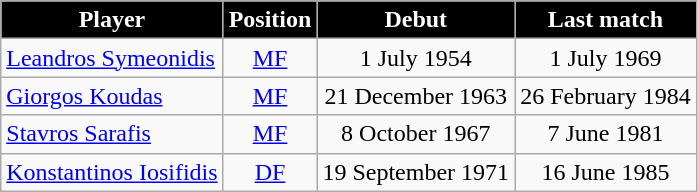<table class="wikitable" style="text-align:center;margin-left:1em">
<tr>
<th style="color:#FFFFFF; background:black;">Player</th>
<th style="color:#FFFFFF; background:black;">Position</th>
<th style="color:#FFFFFF; background:black;">Debut</th>
<th style="color:#FFFFFF; background:black;">Last match</th>
</tr>
<tr>
<td align="left"> <a href='#'>Leandros Symeonidis</a></td>
<td><a href='#'>MF</a></td>
<td>1 July 1954</td>
<td>1 July 1969</td>
</tr>
<tr>
<td align="left"> <a href='#'>Giorgos Koudas</a></td>
<td><a href='#'>MF</a></td>
<td>21 December 1963</td>
<td>26 February 1984</td>
</tr>
<tr>
<td align="left"> <a href='#'>Stavros Sarafis</a></td>
<td><a href='#'>MF</a></td>
<td>8 October 1967</td>
<td>7 June 1981</td>
</tr>
<tr>
<td align="left"> <a href='#'>Konstantinos Iosifidis</a></td>
<td><a href='#'>DF</a></td>
<td>19 September 1971</td>
<td>16 June 1985</td>
</tr>
</table>
